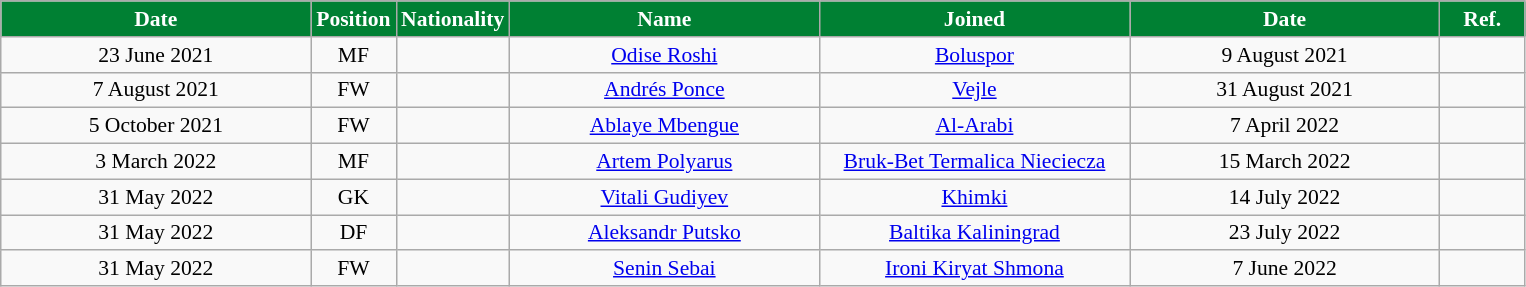<table class="wikitable"  style="text-align:center; font-size:90%; ">
<tr>
<th style="background:#008033; color:white; width:200px;">Date</th>
<th style="background:#008033; color:white; width:50px;">Position</th>
<th style="background:#008033; color:white; width:50px;">Nationality</th>
<th style="background:#008033; color:white; width:200px;">Name</th>
<th style="background:#008033; color:white; width:200px;">Joined</th>
<th style="background:#008033; color:white; width:200px;">Date</th>
<th style="background:#008033; color:white; width:50px;">Ref.</th>
</tr>
<tr>
<td>23 June 2021</td>
<td>MF</td>
<td></td>
<td><a href='#'>Odise Roshi</a></td>
<td><a href='#'>Boluspor</a></td>
<td>9 August 2021</td>
<td></td>
</tr>
<tr>
<td>7 August 2021</td>
<td>FW</td>
<td></td>
<td><a href='#'>Andrés Ponce</a></td>
<td><a href='#'>Vejle</a></td>
<td>31 August 2021</td>
<td></td>
</tr>
<tr>
<td>5 October 2021</td>
<td>FW</td>
<td></td>
<td><a href='#'>Ablaye Mbengue</a></td>
<td><a href='#'>Al-Arabi</a></td>
<td>7 April 2022</td>
<td></td>
</tr>
<tr>
<td>3 March 2022</td>
<td>MF</td>
<td></td>
<td><a href='#'>Artem Polyarus</a></td>
<td><a href='#'>Bruk-Bet Termalica Nieciecza</a></td>
<td>15 March 2022</td>
<td></td>
</tr>
<tr>
<td>31 May 2022</td>
<td>GK</td>
<td></td>
<td><a href='#'>Vitali Gudiyev</a></td>
<td><a href='#'>Khimki</a></td>
<td>14 July 2022</td>
<td></td>
</tr>
<tr>
<td>31 May 2022</td>
<td>DF</td>
<td></td>
<td><a href='#'>Aleksandr Putsko</a></td>
<td><a href='#'>Baltika Kaliningrad</a></td>
<td>23 July 2022</td>
<td></td>
</tr>
<tr>
<td>31 May 2022</td>
<td>FW</td>
<td></td>
<td><a href='#'>Senin Sebai</a></td>
<td><a href='#'>Ironi Kiryat Shmona</a></td>
<td>7 June 2022</td>
<td></td>
</tr>
</table>
